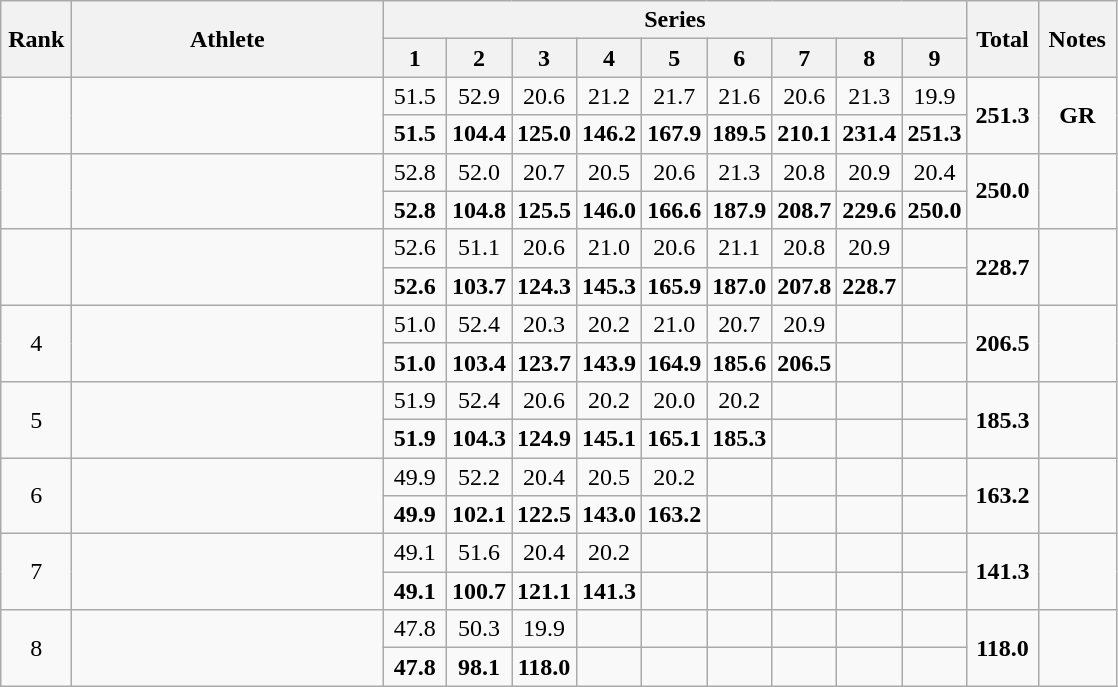<table class="wikitable" style="text-align:center">
<tr>
<th rowspan=2 width=40>Rank</th>
<th rowspan=2 width=200>Athlete</th>
<th colspan=9>Series</th>
<th rowspan=2 width=40>Total</th>
<th rowspan=2 width=45>Notes</th>
</tr>
<tr>
<th width=35>1</th>
<th width=35>2</th>
<th width=35>3</th>
<th width=35>4</th>
<th width=35>5</th>
<th width=35>6</th>
<th width=35>7</th>
<th width=35>8</th>
<th width=35>9</th>
</tr>
<tr>
<td rowspan=2></td>
<td rowspan=2 align=left></td>
<td>51.5</td>
<td>52.9</td>
<td>20.6</td>
<td>21.2</td>
<td>21.7</td>
<td>21.6</td>
<td>20.6</td>
<td>21.3</td>
<td>19.9</td>
<td rowspan=2><strong>251.3</strong></td>
<td rowspan=2><strong>GR</strong></td>
</tr>
<tr>
<td><strong>51.5</strong></td>
<td><strong>104.4</strong></td>
<td><strong>125.0</strong></td>
<td><strong>146.2</strong></td>
<td><strong>167.9</strong></td>
<td><strong>189.5</strong></td>
<td><strong>210.1</strong></td>
<td><strong>231.4</strong></td>
<td><strong>251.3</strong></td>
</tr>
<tr>
<td rowspan=2></td>
<td rowspan=2 align=left></td>
<td>52.8</td>
<td>52.0</td>
<td>20.7</td>
<td>20.5</td>
<td>20.6</td>
<td>21.3</td>
<td>20.8</td>
<td>20.9</td>
<td>20.4</td>
<td rowspan=2><strong>250.0</strong></td>
<td rowspan=2></td>
</tr>
<tr>
<td><strong>52.8</strong></td>
<td><strong>104.8</strong></td>
<td><strong>125.5</strong></td>
<td><strong>146.0</strong></td>
<td><strong>166.6</strong></td>
<td><strong>187.9</strong></td>
<td><strong>208.7</strong></td>
<td><strong>229.6</strong></td>
<td><strong>250.0</strong></td>
</tr>
<tr>
<td rowspan=2></td>
<td rowspan=2 align=left></td>
<td>52.6</td>
<td>51.1</td>
<td>20.6</td>
<td>21.0</td>
<td>20.6</td>
<td>21.1</td>
<td>20.8</td>
<td>20.9</td>
<td></td>
<td rowspan=2><strong>228.7</strong></td>
<td rowspan=2></td>
</tr>
<tr>
<td><strong>52.6</strong></td>
<td><strong>103.7</strong></td>
<td><strong>124.3</strong></td>
<td><strong>145.3</strong></td>
<td><strong>165.9</strong></td>
<td><strong>187.0</strong></td>
<td><strong>207.8</strong></td>
<td><strong>228.7</strong></td>
<td></td>
</tr>
<tr>
<td rowspan=2>4</td>
<td rowspan=2 align=left></td>
<td>51.0</td>
<td>52.4</td>
<td>20.3</td>
<td>20.2</td>
<td>21.0</td>
<td>20.7</td>
<td>20.9</td>
<td></td>
<td></td>
<td rowspan=2><strong>206.5</strong></td>
<td rowspan=2></td>
</tr>
<tr>
<td><strong>51.0</strong></td>
<td><strong>103.4</strong></td>
<td><strong>123.7</strong></td>
<td><strong>143.9</strong></td>
<td><strong>164.9</strong></td>
<td><strong>185.6</strong></td>
<td><strong>206.5</strong></td>
<td></td>
<td></td>
</tr>
<tr>
<td rowspan=2>5</td>
<td rowspan=2 align=left></td>
<td>51.9</td>
<td>52.4</td>
<td>20.6</td>
<td>20.2</td>
<td>20.0</td>
<td>20.2</td>
<td></td>
<td></td>
<td></td>
<td rowspan=2><strong>185.3</strong></td>
<td rowspan=2></td>
</tr>
<tr>
<td><strong>51.9</strong></td>
<td><strong>104.3</strong></td>
<td><strong>124.9</strong></td>
<td><strong>145.1</strong></td>
<td><strong>165.1</strong></td>
<td><strong>185.3</strong></td>
<td></td>
<td></td>
<td></td>
</tr>
<tr>
<td rowspan=2>6</td>
<td rowspan=2 align=left></td>
<td>49.9</td>
<td>52.2</td>
<td>20.4</td>
<td>20.5</td>
<td>20.2</td>
<td></td>
<td></td>
<td></td>
<td></td>
<td rowspan=2><strong>163.2</strong></td>
<td rowspan=2></td>
</tr>
<tr>
<td><strong>49.9</strong></td>
<td><strong>102.1</strong></td>
<td><strong>122.5</strong></td>
<td><strong>143.0</strong></td>
<td><strong>163.2</strong></td>
<td></td>
<td></td>
<td></td>
<td></td>
</tr>
<tr>
<td rowspan=2>7</td>
<td rowspan=2 align=left></td>
<td>49.1</td>
<td>51.6</td>
<td>20.4</td>
<td>20.2</td>
<td></td>
<td></td>
<td></td>
<td></td>
<td></td>
<td rowspan=2><strong>141.3</strong></td>
<td rowspan=2></td>
</tr>
<tr>
<td><strong>49.1</strong></td>
<td><strong>100.7</strong></td>
<td><strong>121.1</strong></td>
<td><strong>141.3</strong></td>
<td></td>
<td></td>
<td></td>
<td></td>
<td></td>
</tr>
<tr>
<td rowspan=2>8</td>
<td rowspan=2 align=left></td>
<td>47.8</td>
<td>50.3</td>
<td>19.9</td>
<td></td>
<td></td>
<td></td>
<td></td>
<td></td>
<td></td>
<td rowspan=2><strong>118.0</strong></td>
<td rowspan=2></td>
</tr>
<tr>
<td><strong>47.8</strong></td>
<td><strong>98.1</strong></td>
<td><strong>118.0</strong></td>
<td></td>
<td></td>
<td></td>
<td></td>
<td></td>
<td></td>
</tr>
</table>
